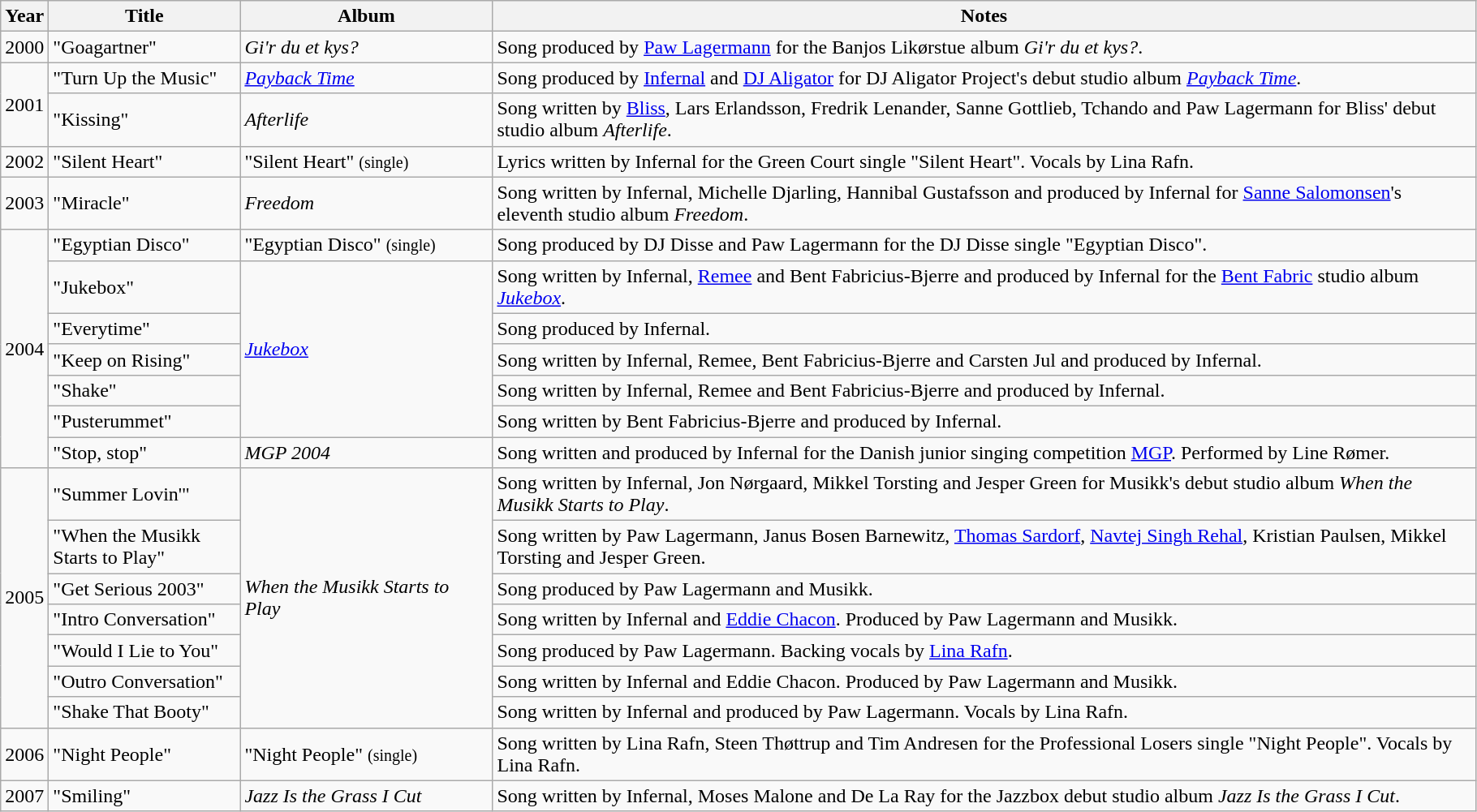<table class="wikitable">
<tr>
<th width="10">Year</th>
<th width="150">Title</th>
<th width="200">Album</th>
<th width="800">Notes</th>
</tr>
<tr>
<td>2000</td>
<td>"Goagartner"</td>
<td><em>Gi'r du et kys?</em></td>
<td>Song produced by <a href='#'>Paw Lagermann</a> for the Banjos Likørstue album <em>Gi'r du et kys?</em>.</td>
</tr>
<tr>
<td rowspan="2">2001</td>
<td>"Turn Up the Music"</td>
<td><em><a href='#'>Payback Time</a></em></td>
<td>Song produced by <a href='#'>Infernal</a> and <a href='#'>DJ Aligator</a> for DJ Aligator Project's debut studio album <em><a href='#'>Payback Time</a></em>.</td>
</tr>
<tr>
<td>"Kissing"</td>
<td><em>Afterlife</em></td>
<td>Song written by <a href='#'>Bliss</a>, Lars Erlandsson, Fredrik Lenander, Sanne Gottlieb, Tchando and Paw Lagermann for Bliss' debut studio album <em>Afterlife</em>.</td>
</tr>
<tr>
<td>2002</td>
<td>"Silent Heart"</td>
<td>"Silent Heart" <small>(single)</small></td>
<td>Lyrics written by Infernal for the Green Court single "Silent Heart". Vocals by Lina Rafn.</td>
</tr>
<tr>
<td>2003</td>
<td>"Miracle"</td>
<td><em>Freedom</em></td>
<td>Song written by Infernal, Michelle Djarling, Hannibal Gustafsson and produced by Infernal for <a href='#'>Sanne Salomonsen</a>'s eleventh studio album <em>Freedom</em>.</td>
</tr>
<tr>
<td rowspan="7">2004</td>
<td>"Egyptian Disco"</td>
<td>"Egyptian Disco" <small>(single)</small></td>
<td>Song produced by DJ Disse and Paw Lagermann for the DJ Disse single "Egyptian Disco".</td>
</tr>
<tr>
<td>"Jukebox"</td>
<td rowspan="5"><em><a href='#'>Jukebox</a></em></td>
<td>Song written by Infernal, <a href='#'>Remee</a> and Bent Fabricius-Bjerre and produced by Infernal for the <a href='#'>Bent Fabric</a> studio album <em><a href='#'>Jukebox</a></em>.</td>
</tr>
<tr>
<td>"Everytime"</td>
<td>Song produced by Infernal.</td>
</tr>
<tr>
<td>"Keep on Rising"</td>
<td>Song written by Infernal, Remee, Bent Fabricius-Bjerre and Carsten Jul and produced by Infernal.</td>
</tr>
<tr>
<td>"Shake"</td>
<td>Song written by Infernal, Remee and Bent Fabricius-Bjerre and produced by Infernal.</td>
</tr>
<tr>
<td>"Pusterummet"</td>
<td>Song written by Bent Fabricius-Bjerre and produced by Infernal.</td>
</tr>
<tr>
<td>"Stop, stop"</td>
<td><em>MGP 2004</em></td>
<td>Song written and produced by Infernal for the Danish junior singing competition <a href='#'>MGP</a>. Performed by Line Rømer.</td>
</tr>
<tr>
<td rowspan="7">2005</td>
<td>"Summer Lovin'"</td>
<td rowspan="7"><em>When the Musikk Starts to Play</em></td>
<td>Song written by Infernal, Jon Nørgaard, Mikkel Torsting and Jesper Green for Musikk's debut studio album <em>When the Musikk Starts to Play</em>.</td>
</tr>
<tr>
<td>"When the Musikk Starts to Play"</td>
<td>Song written by Paw Lagermann, Janus Bosen Barnewitz, <a href='#'>Thomas Sardorf</a>, <a href='#'>Navtej Singh Rehal</a>, Kristian Paulsen, Mikkel Torsting and Jesper Green.</td>
</tr>
<tr>
<td>"Get Serious 2003"</td>
<td>Song produced by Paw Lagermann and Musikk.</td>
</tr>
<tr>
<td>"Intro Conversation"</td>
<td>Song written by Infernal and <a href='#'>Eddie Chacon</a>. Produced by Paw Lagermann and Musikk.</td>
</tr>
<tr>
<td>"Would I Lie to You"</td>
<td>Song produced by Paw Lagermann. Backing vocals by <a href='#'>Lina Rafn</a>.</td>
</tr>
<tr>
<td>"Outro Conversation"</td>
<td>Song written by Infernal and Eddie Chacon. Produced by Paw Lagermann and Musikk.</td>
</tr>
<tr>
<td>"Shake That Booty"</td>
<td>Song written by Infernal and produced by Paw Lagermann. Vocals by Lina Rafn.</td>
</tr>
<tr>
<td>2006</td>
<td>"Night People"</td>
<td>"Night People" <small>(single)</small></td>
<td>Song written by Lina Rafn, Steen Thøttrup and Tim Andresen for the Professional Losers single "Night People". Vocals by Lina Rafn.</td>
</tr>
<tr>
<td>2007</td>
<td>"Smiling"</td>
<td><em>Jazz Is the Grass I Cut</em></td>
<td>Song written by Infernal, Moses Malone and De La Ray for the Jazzbox debut studio album <em>Jazz Is the Grass I Cut</em>.</td>
</tr>
</table>
